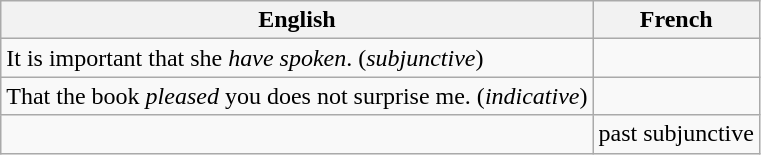<table class="wikitable">
<tr>
<th scope="col" style="vertical-align:top">English</th>
<th scope="col" colspan="2">French</th>
</tr>
<tr>
<td>It is important that she <em>have spoken</em>. (<em>subjunctive</em>)</td>
<td></td>
</tr>
<tr>
<td>That the book <em>pleased</em> you does not surprise me. (<em>indicative</em>)</td>
<td></td>
</tr>
<tr style="text-align:center">
<td></td>
<td>past subjunctive</td>
</tr>
</table>
